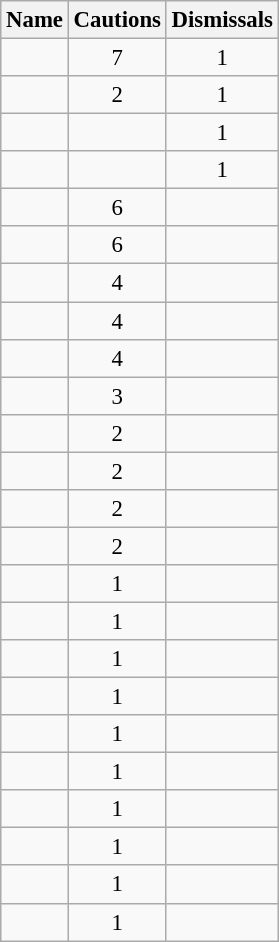<table class="wikitable sortable" style="text-align:center; font-size:95%">
<tr>
<th>Name</th>
<th>Cautions</th>
<th>Dismissals</th>
</tr>
<tr>
<td></td>
<td> 7</td>
<td> 1</td>
</tr>
<tr>
<td></td>
<td> 2</td>
<td> 1</td>
</tr>
<tr>
<td></td>
<td></td>
<td> 1</td>
</tr>
<tr>
<td></td>
<td></td>
<td> 1</td>
</tr>
<tr>
<td></td>
<td> 6</td>
<td></td>
</tr>
<tr>
<td></td>
<td> 6</td>
<td></td>
</tr>
<tr>
<td></td>
<td> 4</td>
<td></td>
</tr>
<tr>
<td></td>
<td> 4</td>
<td></td>
</tr>
<tr>
<td></td>
<td> 4</td>
<td></td>
</tr>
<tr>
<td></td>
<td> 3</td>
<td></td>
</tr>
<tr>
<td></td>
<td> 2</td>
<td></td>
</tr>
<tr>
<td></td>
<td> 2</td>
<td></td>
</tr>
<tr>
<td></td>
<td> 2</td>
<td></td>
</tr>
<tr>
<td></td>
<td> 2</td>
<td></td>
</tr>
<tr>
<td></td>
<td> 1</td>
<td></td>
</tr>
<tr>
<td></td>
<td> 1</td>
<td></td>
</tr>
<tr>
<td></td>
<td> 1</td>
<td></td>
</tr>
<tr>
<td></td>
<td> 1</td>
<td></td>
</tr>
<tr>
<td></td>
<td> 1</td>
<td></td>
</tr>
<tr>
<td></td>
<td> 1</td>
<td></td>
</tr>
<tr>
<td></td>
<td> 1</td>
<td></td>
</tr>
<tr>
<td></td>
<td> 1</td>
<td></td>
</tr>
<tr>
<td></td>
<td> 1</td>
<td></td>
</tr>
<tr>
<td></td>
<td> 1</td>
<td></td>
</tr>
</table>
